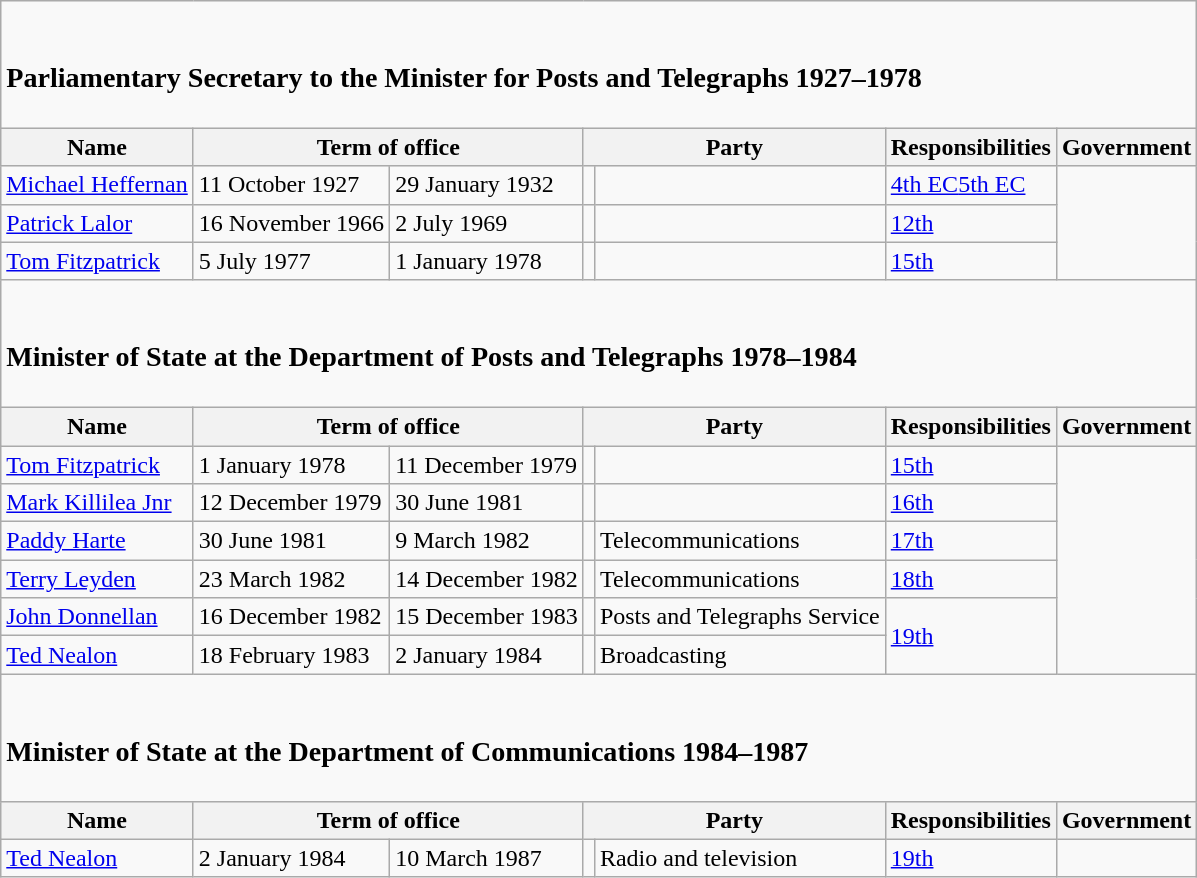<table class="wikitable">
<tr>
<td colspan=7><br><h3>Parliamentary Secretary to the Minister for Posts and Telegraphs 1927–1978</h3></td>
</tr>
<tr>
<th>Name</th>
<th colspan=2>Term of office</th>
<th colspan=2>Party</th>
<th>Responsibilities</th>
<th>Government</th>
</tr>
<tr>
<td><a href='#'>Michael Heffernan</a></td>
<td>11 October 1927</td>
<td>29 January 1932</td>
<td></td>
<td></td>
<td><a href='#'>4th EC</a><a href='#'>5th EC</a></td>
</tr>
<tr>
<td><a href='#'>Patrick Lalor</a></td>
<td>16 November 1966</td>
<td>2 July 1969</td>
<td></td>
<td></td>
<td><a href='#'>12th</a></td>
</tr>
<tr>
<td><a href='#'>Tom Fitzpatrick</a></td>
<td>5 July 1977</td>
<td>1 January 1978</td>
<td></td>
<td></td>
<td><a href='#'>15th</a></td>
</tr>
<tr>
<td colspan=7><br><h3>Minister of State at the Department of Posts and Telegraphs 1978–1984</h3></td>
</tr>
<tr>
<th>Name</th>
<th colspan=2>Term of office</th>
<th colspan=2>Party</th>
<th>Responsibilities</th>
<th>Government</th>
</tr>
<tr>
<td><a href='#'>Tom Fitzpatrick</a></td>
<td>1 January 1978</td>
<td>11 December 1979</td>
<td></td>
<td></td>
<td><a href='#'>15th</a></td>
</tr>
<tr>
<td><a href='#'>Mark Killilea Jnr</a></td>
<td>12 December 1979</td>
<td>30 June 1981</td>
<td></td>
<td></td>
<td><a href='#'>16th</a></td>
</tr>
<tr>
<td><a href='#'>Paddy Harte</a></td>
<td>30 June 1981</td>
<td>9 March 1982</td>
<td></td>
<td>Telecommunications</td>
<td><a href='#'>17th</a></td>
</tr>
<tr>
<td><a href='#'>Terry Leyden</a></td>
<td>23 March 1982</td>
<td>14 December 1982</td>
<td></td>
<td>Telecommunications</td>
<td><a href='#'>18th</a></td>
</tr>
<tr>
<td><a href='#'>John Donnellan</a></td>
<td>16 December 1982</td>
<td>15 December 1983</td>
<td></td>
<td>Posts and Telegraphs Service</td>
<td rowspan=2><a href='#'>19th</a></td>
</tr>
<tr>
<td><a href='#'>Ted Nealon</a></td>
<td>18 February 1983</td>
<td>2 January 1984</td>
<td></td>
<td>Broadcasting</td>
</tr>
<tr>
<td colspan=7><br><h3>Minister of State at the Department of Communications 1984–1987</h3></td>
</tr>
<tr>
<th>Name</th>
<th colspan=2>Term of office</th>
<th colspan=2>Party</th>
<th>Responsibilities</th>
<th>Government</th>
</tr>
<tr>
<td><a href='#'>Ted Nealon</a></td>
<td>2 January 1984</td>
<td>10 March 1987</td>
<td></td>
<td>Radio and television</td>
<td><a href='#'>19th</a></td>
</tr>
</table>
